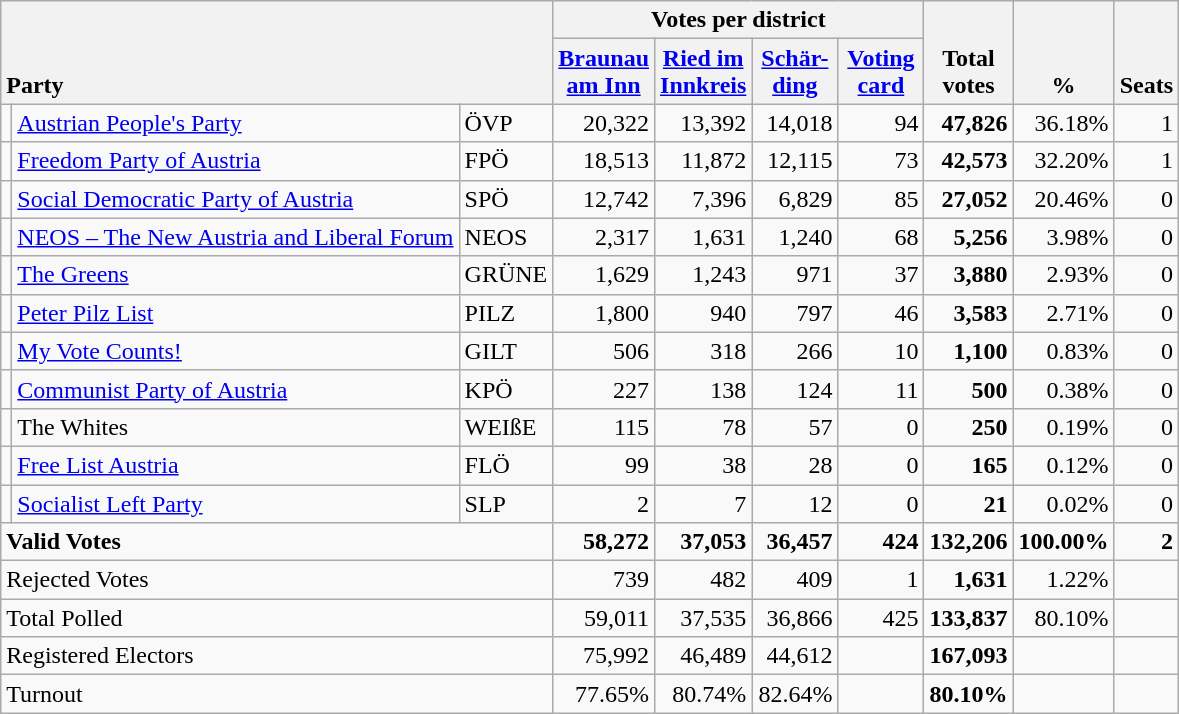<table class="wikitable" border="1" style="text-align:right;">
<tr>
<th style="text-align:left;" valign=bottom rowspan=2 colspan=3>Party</th>
<th colspan=4>Votes per district</th>
<th align=center valign=bottom rowspan=2 width="50">Total<br>votes</th>
<th align=center valign=bottom rowspan=2 width="50">%</th>
<th align=center valign=bottom rowspan=2>Seats</th>
</tr>
<tr>
<th align=center valign=bottom width="50"><a href='#'>Braunau<br>am Inn</a></th>
<th align=center valign=bottom width="50"><a href='#'>Ried im<br>Innkreis</a></th>
<th align=center valign=bottom width="50"><a href='#'>Schär-<br>ding</a></th>
<th align=center valign=bottom width="50"><a href='#'>Voting<br>card</a></th>
</tr>
<tr>
<td></td>
<td align=left><a href='#'>Austrian People's Party</a></td>
<td align=left>ÖVP</td>
<td>20,322</td>
<td>13,392</td>
<td>14,018</td>
<td>94</td>
<td><strong>47,826</strong></td>
<td>36.18%</td>
<td>1</td>
</tr>
<tr>
<td></td>
<td align=left><a href='#'>Freedom Party of Austria</a></td>
<td align=left>FPÖ</td>
<td>18,513</td>
<td>11,872</td>
<td>12,115</td>
<td>73</td>
<td><strong>42,573</strong></td>
<td>32.20%</td>
<td>1</td>
</tr>
<tr>
<td></td>
<td align=left><a href='#'>Social Democratic Party of Austria</a></td>
<td align=left>SPÖ</td>
<td>12,742</td>
<td>7,396</td>
<td>6,829</td>
<td>85</td>
<td><strong>27,052</strong></td>
<td>20.46%</td>
<td>0</td>
</tr>
<tr>
<td></td>
<td align=left style="white-space: nowrap;"><a href='#'>NEOS – The New Austria and Liberal Forum</a></td>
<td align=left>NEOS</td>
<td>2,317</td>
<td>1,631</td>
<td>1,240</td>
<td>68</td>
<td><strong>5,256</strong></td>
<td>3.98%</td>
<td>0</td>
</tr>
<tr>
<td></td>
<td align=left><a href='#'>The Greens</a></td>
<td align=left>GRÜNE</td>
<td>1,629</td>
<td>1,243</td>
<td>971</td>
<td>37</td>
<td><strong>3,880</strong></td>
<td>2.93%</td>
<td>0</td>
</tr>
<tr>
<td></td>
<td align=left><a href='#'>Peter Pilz List</a></td>
<td align=left>PILZ</td>
<td>1,800</td>
<td>940</td>
<td>797</td>
<td>46</td>
<td><strong>3,583</strong></td>
<td>2.71%</td>
<td>0</td>
</tr>
<tr>
<td></td>
<td align=left><a href='#'>My Vote Counts!</a></td>
<td align=left>GILT</td>
<td>506</td>
<td>318</td>
<td>266</td>
<td>10</td>
<td><strong>1,100</strong></td>
<td>0.83%</td>
<td>0</td>
</tr>
<tr>
<td></td>
<td align=left><a href='#'>Communist Party of Austria</a></td>
<td align=left>KPÖ</td>
<td>227</td>
<td>138</td>
<td>124</td>
<td>11</td>
<td><strong>500</strong></td>
<td>0.38%</td>
<td>0</td>
</tr>
<tr>
<td></td>
<td align=left>The Whites</td>
<td align=left>WEIßE</td>
<td>115</td>
<td>78</td>
<td>57</td>
<td>0</td>
<td><strong>250</strong></td>
<td>0.19%</td>
<td>0</td>
</tr>
<tr>
<td></td>
<td align=left><a href='#'>Free List Austria</a></td>
<td align=left>FLÖ</td>
<td>99</td>
<td>38</td>
<td>28</td>
<td>0</td>
<td><strong>165</strong></td>
<td>0.12%</td>
<td>0</td>
</tr>
<tr>
<td></td>
<td align=left><a href='#'>Socialist Left Party</a></td>
<td align=left>SLP</td>
<td>2</td>
<td>7</td>
<td>12</td>
<td>0</td>
<td><strong>21</strong></td>
<td>0.02%</td>
<td>0</td>
</tr>
<tr style="font-weight:bold">
<td align=left colspan=3>Valid Votes</td>
<td>58,272</td>
<td>37,053</td>
<td>36,457</td>
<td>424</td>
<td>132,206</td>
<td>100.00%</td>
<td>2</td>
</tr>
<tr>
<td align=left colspan=3>Rejected Votes</td>
<td>739</td>
<td>482</td>
<td>409</td>
<td>1</td>
<td><strong>1,631</strong></td>
<td>1.22%</td>
<td></td>
</tr>
<tr>
<td align=left colspan=3>Total Polled</td>
<td>59,011</td>
<td>37,535</td>
<td>36,866</td>
<td>425</td>
<td><strong>133,837</strong></td>
<td>80.10%</td>
<td></td>
</tr>
<tr>
<td align=left colspan=3>Registered Electors</td>
<td>75,992</td>
<td>46,489</td>
<td>44,612</td>
<td></td>
<td><strong>167,093</strong></td>
<td></td>
<td></td>
</tr>
<tr>
<td align=left colspan=3>Turnout</td>
<td>77.65%</td>
<td>80.74%</td>
<td>82.64%</td>
<td></td>
<td><strong>80.10%</strong></td>
<td></td>
<td></td>
</tr>
</table>
